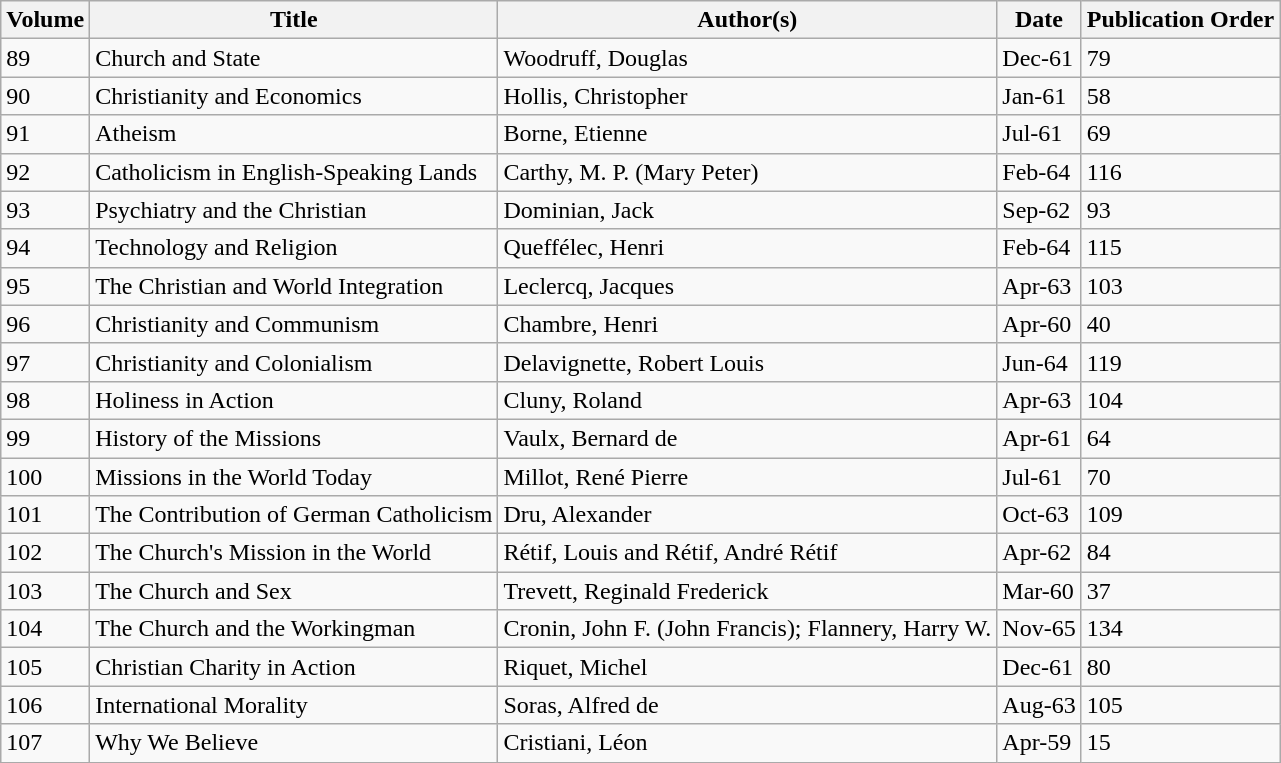<table class="wikitable">
<tr>
<th>Volume</th>
<th>Title</th>
<th>Author(s)</th>
<th>Date</th>
<th>Publication Order</th>
</tr>
<tr>
<td>89</td>
<td>Church and State</td>
<td>Woodruff, Douglas</td>
<td>Dec-61</td>
<td>79</td>
</tr>
<tr>
<td>90</td>
<td>Christianity and Economics</td>
<td>Hollis, Christopher</td>
<td>Jan-61</td>
<td>58</td>
</tr>
<tr>
<td>91</td>
<td>Atheism</td>
<td>Borne, Etienne</td>
<td>Jul-61</td>
<td>69</td>
</tr>
<tr>
<td>92</td>
<td>Catholicism in English-Speaking Lands</td>
<td>Carthy, M. P. (Mary Peter)</td>
<td>Feb-64</td>
<td>116</td>
</tr>
<tr>
<td>93</td>
<td>Psychiatry and the Christian</td>
<td>Dominian, Jack</td>
<td>Sep-62</td>
<td>93</td>
</tr>
<tr>
<td>94</td>
<td>Technology and Religion</td>
<td>Queffélec, Henri</td>
<td>Feb-64</td>
<td>115</td>
</tr>
<tr>
<td>95</td>
<td>The Christian and World Integration</td>
<td>Leclercq, Jacques</td>
<td>Apr-63</td>
<td>103</td>
</tr>
<tr>
<td>96</td>
<td>Christianity and Communism</td>
<td>Chambre, Henri</td>
<td>Apr-60</td>
<td>40</td>
</tr>
<tr>
<td>97</td>
<td>Christianity and Colonialism</td>
<td>Delavignette, Robert Louis</td>
<td>Jun-64</td>
<td>119</td>
</tr>
<tr>
<td>98</td>
<td>Holiness in Action</td>
<td>Cluny, Roland</td>
<td>Apr-63</td>
<td>104</td>
</tr>
<tr>
<td>99</td>
<td>History of the Missions</td>
<td>Vaulx, Bernard de</td>
<td>Apr-61</td>
<td>64</td>
</tr>
<tr>
<td>100</td>
<td>Missions in the World Today</td>
<td>Millot, René Pierre</td>
<td>Jul-61</td>
<td>70</td>
</tr>
<tr>
<td>101</td>
<td>The Contribution of German Catholicism</td>
<td>Dru, Alexander</td>
<td>Oct-63</td>
<td>109</td>
</tr>
<tr>
<td>102</td>
<td>The Church's Mission in the World</td>
<td>Rétif, Louis and Rétif, André Rétif</td>
<td>Apr-62</td>
<td>84</td>
</tr>
<tr>
<td>103</td>
<td>The Church and Sex</td>
<td>Trevett, Reginald Frederick</td>
<td>Mar-60</td>
<td>37</td>
</tr>
<tr>
<td>104</td>
<td>The Church and the Workingman</td>
<td>Cronin, John F. (John Francis); Flannery, Harry W.</td>
<td>Nov-65</td>
<td>134</td>
</tr>
<tr>
<td>105</td>
<td>Christian Charity in Action</td>
<td>Riquet, Michel</td>
<td>Dec-61</td>
<td>80</td>
</tr>
<tr>
<td>106</td>
<td>International Morality</td>
<td>Soras, Alfred de</td>
<td>Aug-63</td>
<td>105</td>
</tr>
<tr>
<td>107</td>
<td>Why We Believe</td>
<td>Cristiani, Léon</td>
<td>Apr-59</td>
<td>15</td>
</tr>
</table>
